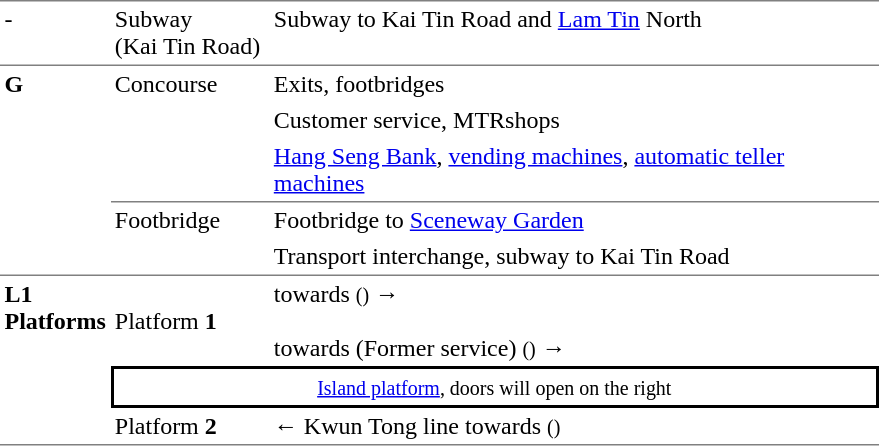<table border=0 cellspacing=0 cellpadding=3>
<tr>
<td style="border-bottom:solid 1px gray;border-top:solid 1px gray;width:50px;vertical-align:top;">-</td>
<td style="border-top:solid 1px gray;border-bottom:solid 1px gray;width:100px;vertical-align:top;">Subway<br>(Kai Tin Road)</td>
<td style="border-top:solid 1px gray;border-bottom:solid 1px gray;width:400px;vertical-align:top;">Subway to Kai Tin Road and <a href='#'>Lam Tin</a> North</td>
</tr>
<tr>
<td style="border-bottom:solid 1px gray;vertical-align:top;" rowspan=5><strong>G</strong></td>
<td style="border-bottom:solid 1px gray;vertical-align:top;" rowspan=3>Concourse</td>
<td>Exits, footbridges</td>
</tr>
<tr>
<td>Customer service, MTRshops</td>
</tr>
<tr>
<td style="border-bottom:solid 1px gray;"><a href='#'>Hang Seng Bank</a>, <a href='#'>vending machines</a>, <a href='#'>automatic teller machines</a></td>
</tr>
<tr>
<td style="border-bottom:solid 1px gray;vertical-align:top;" rowspan=2>Footbridge</td>
<td>Footbridge to <a href='#'>Sceneway Garden</a></td>
</tr>
<tr>
<td style="border-bottom:solid 1px gray;">Transport interchange, subway to Kai Tin Road</td>
</tr>
<tr>
<td style="border-bottom:solid 1px gray;vertical-align:top;" rowspan=3><strong>L1<br>Platforms</strong></td>
<td style="border-top:solid 0px gray;">Platform <span><strong>1</strong></span></td>
<td style="border-top:solid 0px gray;">  towards  <small>()</small> →<br><br>  towards  (Former service) <small>()</small> →<br></td>
</tr>
<tr>
<td style="border-top:solid 2px black;border-right:solid 2px black;border-left:solid 2px black;border-bottom:solid 2px black;text-align:center;" colspan=2><small><a href='#'>Island platform</a>, doors will open on the right</small></td>
</tr>
<tr>
<td style="border-bottom:solid 1px gray;">Platform <span><strong>2</strong></span></td>
<td style="border-bottom:solid 1px gray;">←  Kwun Tong line towards  <small>()</small></td>
</tr>
</table>
